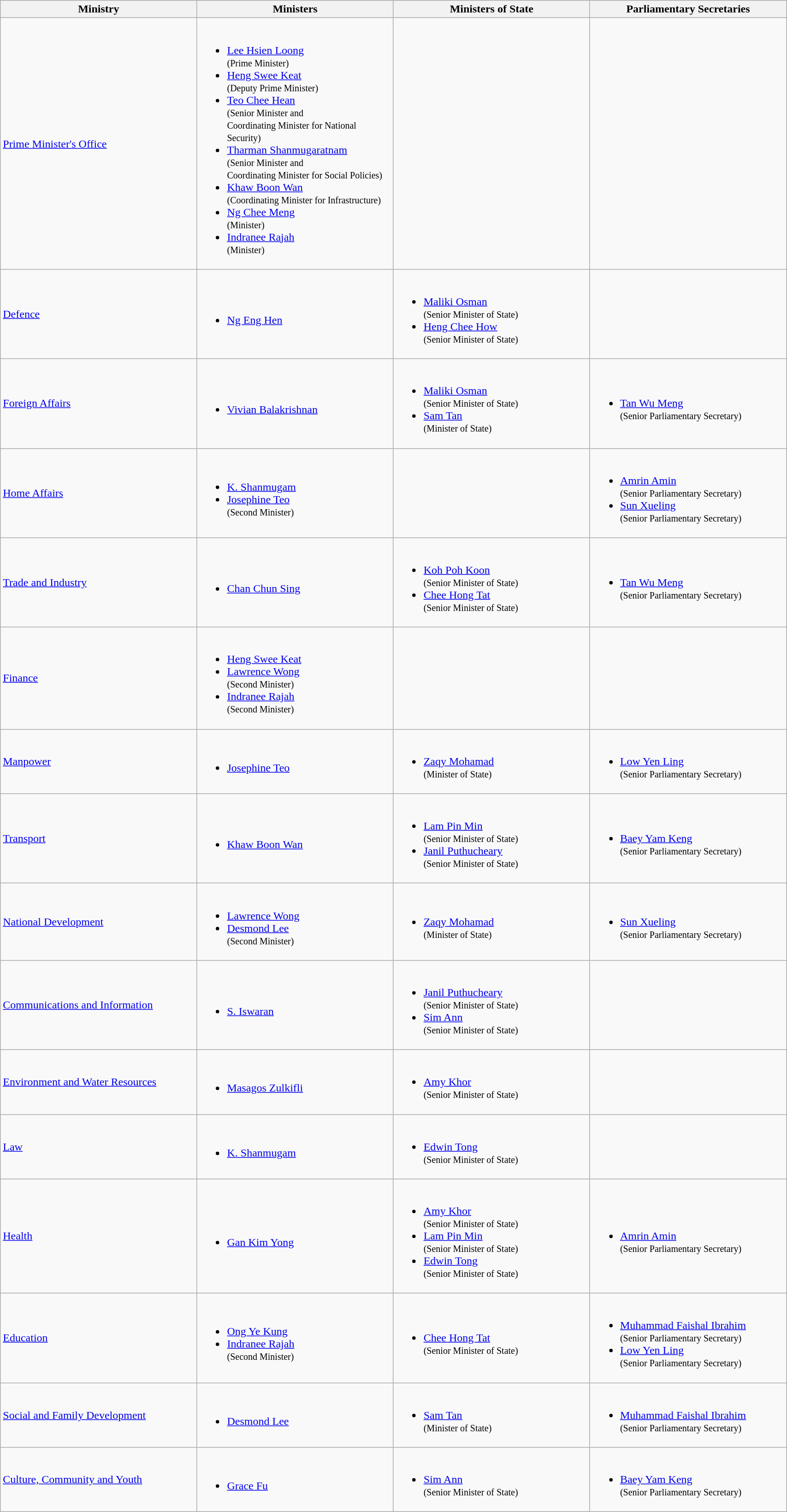<table class="wikitable" style="width:90%">
<tr>
<th width= 25%>Ministry</th>
<th width= 25%>Ministers</th>
<th width= 25%>Ministers of State</th>
<th width= 25%>Parliamentary Secretaries</th>
</tr>
<tr>
<td><a href='#'>Prime Minister's Office</a></td>
<td><br><ul><li><a href='#'>Lee Hsien Loong</a><br><small>(Prime Minister)</small></li><li><a href='#'>Heng Swee Keat</a><br><small>(Deputy Prime Minister)</small></li><li><a href='#'>Teo Chee Hean</a><br><small>(Senior Minister and<br>Coordinating Minister for National Security)</small></li><li><a href='#'>Tharman Shanmugaratnam</a><br><small>(Senior Minister and<br>Coordinating Minister for Social Policies)</small></li><li><a href='#'>Khaw Boon Wan</a><br><small>(Coordinating Minister for Infrastructure)</small></li><li><a href='#'>Ng Chee Meng</a><br><small>(Minister)</small></li><li><a href='#'>Indranee Rajah</a><br><small>(Minister)</small></li></ul></td>
<td></td>
<td></td>
</tr>
<tr>
<td><a href='#'>Defence</a></td>
<td><br><ul><li><a href='#'>Ng Eng Hen</a></li></ul></td>
<td><br><ul><li><a href='#'>Maliki Osman</a><br><small>(Senior Minister of State)</small></li><li><a href='#'>Heng Chee How</a><br><small>(Senior Minister of State)</small></li></ul></td>
<td></td>
</tr>
<tr>
<td><a href='#'>Foreign Affairs</a></td>
<td><br><ul><li><a href='#'>Vivian Balakrishnan</a></li></ul></td>
<td><br><ul><li><a href='#'>Maliki Osman</a><br><small>(Senior Minister of State)</small></li><li><a href='#'>Sam Tan</a><br><small>(Minister of State)</small></li></ul></td>
<td><br><ul><li><a href='#'>Tan Wu Meng</a><br><small>(Senior Parliamentary Secretary)</small></li></ul></td>
</tr>
<tr>
<td><a href='#'>Home Affairs</a></td>
<td><br><ul><li><a href='#'>K. Shanmugam</a></li><li><a href='#'>Josephine Teo</a><br><small>(Second Minister)</small></li></ul></td>
<td></td>
<td><br><ul><li><a href='#'>Amrin Amin</a><br><small>(Senior Parliamentary Secretary)</small></li><li><a href='#'>Sun Xueling</a><br><small>(Senior Parliamentary Secretary)</small></li></ul></td>
</tr>
<tr>
<td><a href='#'>Trade and Industry</a></td>
<td><br><ul><li><a href='#'>Chan Chun Sing</a></li></ul></td>
<td><br><ul><li><a href='#'>Koh Poh Koon</a><br><small>(Senior Minister of State)</small></li><li><a href='#'>Chee Hong Tat</a><br><small>(Senior Minister of State)</small></li></ul></td>
<td><br><ul><li><a href='#'>Tan Wu Meng</a><br><small>(Senior Parliamentary Secretary)</small></li></ul></td>
</tr>
<tr>
<td><a href='#'>Finance</a></td>
<td><br><ul><li><a href='#'>Heng Swee Keat</a></li><li><a href='#'>Lawrence Wong</a><br><small>(Second Minister)</small></li><li><a href='#'>Indranee Rajah</a><br><small>(Second Minister)</small></li></ul></td>
<td></td>
<td></td>
</tr>
<tr>
<td><a href='#'>Manpower</a></td>
<td><br><ul><li><a href='#'>Josephine Teo</a></li></ul></td>
<td><br><ul><li><a href='#'>Zaqy Mohamad</a><br><small>(Minister of State)</small></li></ul></td>
<td><br><ul><li><a href='#'>Low Yen Ling</a><br><small>(Senior Parliamentary Secretary)</small></li></ul></td>
</tr>
<tr>
<td><a href='#'>Transport</a></td>
<td><br><ul><li><a href='#'>Khaw Boon Wan</a></li></ul></td>
<td><br><ul><li><a href='#'>Lam Pin Min</a><br><small>(Senior Minister of State)</small></li><li><a href='#'>Janil Puthucheary</a><br><small>(Senior Minister of State)</small></li></ul></td>
<td><br><ul><li><a href='#'>Baey Yam Keng</a><br><small>(Senior Parliamentary Secretary)</small></li></ul></td>
</tr>
<tr>
<td><a href='#'>National Development</a></td>
<td><br><ul><li><a href='#'>Lawrence Wong</a></li><li><a href='#'>Desmond Lee</a><br><small>(Second Minister)</small></li></ul></td>
<td><br><ul><li><a href='#'>Zaqy Mohamad</a><br><small>(Minister of State)</small></li></ul></td>
<td><br><ul><li><a href='#'>Sun Xueling</a><br><small>(Senior Parliamentary Secretary)</small></li></ul></td>
</tr>
<tr>
<td><a href='#'>Communications and Information</a></td>
<td><br><ul><li><a href='#'>S. Iswaran</a></li></ul></td>
<td><br><ul><li><a href='#'>Janil Puthucheary</a><br><small>(Senior Minister of State)</small></li><li><a href='#'>Sim Ann</a><br><small>(Senior Minister of State)</small></li></ul></td>
<td></td>
</tr>
<tr>
<td><a href='#'>Environment and Water Resources</a></td>
<td><br><ul><li><a href='#'>Masagos Zulkifli</a></li></ul></td>
<td><br><ul><li><a href='#'>Amy Khor</a><br><small>(Senior Minister of State)</small></li></ul></td>
<td></td>
</tr>
<tr>
<td><a href='#'>Law</a></td>
<td><br><ul><li><a href='#'>K. Shanmugam</a></li></ul></td>
<td><br><ul><li><a href='#'>Edwin Tong</a><br><small>(Senior Minister of State)</small></li></ul></td>
<td></td>
</tr>
<tr>
<td><a href='#'>Health</a></td>
<td><br><ul><li><a href='#'>Gan Kim Yong</a></li></ul></td>
<td><br><ul><li><a href='#'>Amy Khor</a><br><small>(Senior Minister of State)</small></li><li><a href='#'>Lam Pin Min</a><br><small>(Senior Minister of State)</small></li><li><a href='#'>Edwin Tong</a><br><small>(Senior Minister of State)</small></li></ul></td>
<td><br><ul><li><a href='#'>Amrin Amin</a><br><small>(Senior Parliamentary Secretary)</small></li></ul></td>
</tr>
<tr>
<td><a href='#'>Education</a></td>
<td><br><ul><li><a href='#'>Ong Ye Kung</a></li><li><a href='#'>Indranee Rajah</a><br><small>(Second Minister)</small></li></ul></td>
<td><br><ul><li><a href='#'>Chee Hong Tat</a><br><small>(Senior Minister of State)</small></li></ul></td>
<td><br><ul><li><a href='#'>Muhammad Faishal Ibrahim</a><br><small>(Senior Parliamentary Secretary)</small></li><li><a href='#'>Low Yen Ling</a><br><small>(Senior Parliamentary Secretary)</small></li></ul></td>
</tr>
<tr>
<td><a href='#'>Social and Family Development</a></td>
<td><br><ul><li><a href='#'>Desmond Lee</a></li></ul></td>
<td><br><ul><li><a href='#'>Sam Tan</a><br><small>(Minister of State)</small></li></ul></td>
<td><br><ul><li><a href='#'>Muhammad Faishal Ibrahim</a><br><small>(Senior Parliamentary Secretary)</small></li></ul></td>
</tr>
<tr>
<td><a href='#'>Culture, Community and Youth</a></td>
<td><br><ul><li><a href='#'>Grace Fu</a></li></ul></td>
<td><br><ul><li><a href='#'>Sim Ann</a><br><small>(Senior Minister of State)</small></li></ul></td>
<td><br><ul><li><a href='#'>Baey Yam Keng</a><br><small>(Senior Parliamentary Secretary)</small></li></ul></td>
</tr>
</table>
